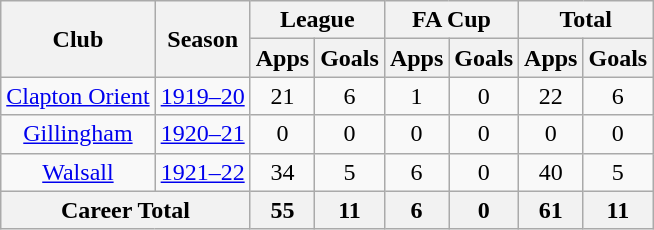<table class="wikitable" style="text-align: center;">
<tr>
<th rowspan="2">Club</th>
<th rowspan="2">Season</th>
<th colspan="2">League</th>
<th colspan="2">FA Cup</th>
<th colspan="2">Total</th>
</tr>
<tr>
<th>Apps</th>
<th>Goals</th>
<th>Apps</th>
<th>Goals</th>
<th>Apps</th>
<th>Goals</th>
</tr>
<tr>
<td><a href='#'>Clapton Orient</a></td>
<td><a href='#'>1919–20</a></td>
<td>21</td>
<td>6</td>
<td>1</td>
<td>0</td>
<td>22</td>
<td>6</td>
</tr>
<tr>
<td><a href='#'>Gillingham</a></td>
<td><a href='#'>1920–21</a></td>
<td>0</td>
<td>0</td>
<td>0</td>
<td>0</td>
<td>0</td>
<td>0</td>
</tr>
<tr>
<td><a href='#'>Walsall</a></td>
<td><a href='#'>1921–22</a></td>
<td>34</td>
<td>5</td>
<td>6</td>
<td>0</td>
<td>40</td>
<td>5</td>
</tr>
<tr>
<th colspan="2">Career Total</th>
<th>55</th>
<th>11</th>
<th>6</th>
<th>0</th>
<th>61</th>
<th>11</th>
</tr>
</table>
